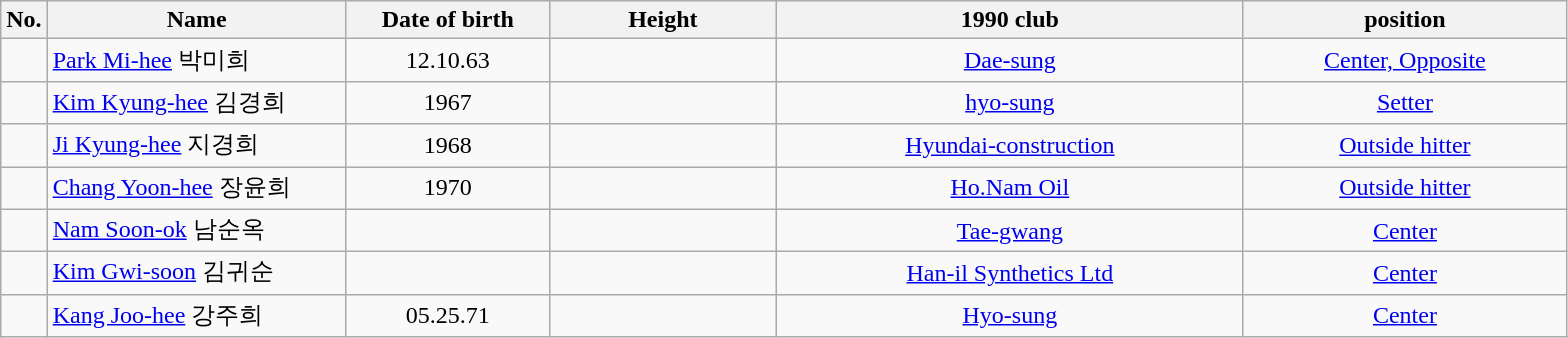<table class="wikitable sortable" style="text-align:center;">
<tr>
<th>No.</th>
<th style="width:12em">Name</th>
<th style="width:8em">Date of birth</th>
<th style="width:9em">Height</th>
<th style="width:19em">1990 club</th>
<th style="width:13em">position</th>
</tr>
<tr>
<td></td>
<td align=left><a href='#'>Park Mi-hee</a> 박미희</td>
<td>12.10.63</td>
<td></td>
<td><a href='#'>Dae-sung</a></td>
<td><a href='#'>Center, Opposite</a></td>
</tr>
<tr>
<td></td>
<td align=left><a href='#'>Kim Kyung-hee</a> 김경희</td>
<td>1967</td>
<td></td>
<td><a href='#'>hyo-sung</a></td>
<td><a href='#'>Setter</a></td>
</tr>
<tr>
<td></td>
<td align=left><a href='#'>Ji Kyung-hee</a> 지경희</td>
<td>1968</td>
<td></td>
<td><a href='#'>Hyundai-construction</a></td>
<td><a href='#'>Outside hitter</a></td>
</tr>
<tr>
<td></td>
<td align=left><a href='#'>Chang Yoon-hee</a> 장윤희</td>
<td>1970</td>
<td></td>
<td><a href='#'>Ho.Nam Oil</a></td>
<td><a href='#'>Outside hitter</a></td>
</tr>
<tr>
<td></td>
<td align=left><a href='#'>Nam Soon-ok</a> 남순옥</td>
<td></td>
<td></td>
<td><a href='#'>Tae-gwang</a></td>
<td><a href='#'>Center</a></td>
</tr>
<tr>
<td></td>
<td align=left><a href='#'>Kim Gwi-soon</a> 김귀순</td>
<td></td>
<td></td>
<td><a href='#'>Han-il Synthetics Ltd</a></td>
<td><a href='#'>Center</a></td>
</tr>
<tr>
<td></td>
<td align=left><a href='#'>Kang Joo-hee</a> 강주희</td>
<td>05.25.71</td>
<td></td>
<td><a href='#'>Hyo-sung</a></td>
<td><a href='#'>Center</a></td>
</tr>
</table>
